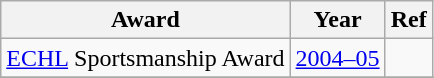<table class="wikitable">
<tr>
<th>Award</th>
<th>Year</th>
<th>Ref</th>
</tr>
<tr>
<td><a href='#'>ECHL</a> Sportsmanship Award</td>
<td><a href='#'>2004–05</a></td>
<td></td>
</tr>
<tr>
</tr>
</table>
